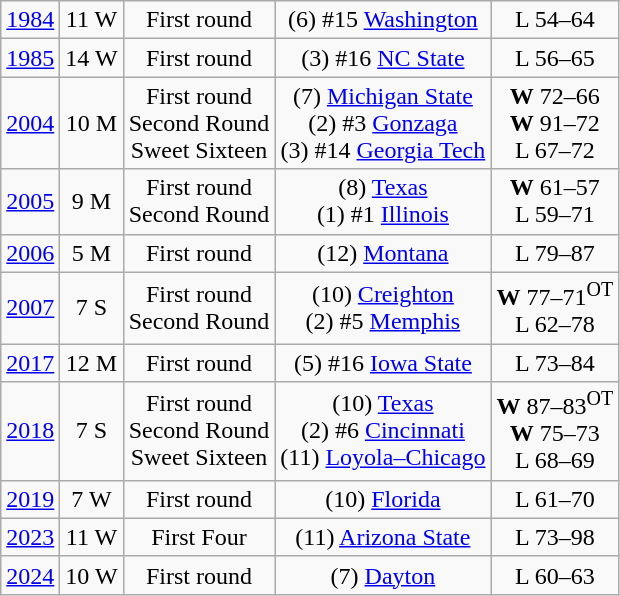<table class=wikitable style="text-align:center">
<tr>
<td><a href='#'>1984</a></td>
<td>11 W</td>
<td>First round</td>
<td>(6) #15 <a href='#'>Washington</a></td>
<td>L 54–64</td>
</tr>
<tr>
<td><a href='#'>1985</a></td>
<td>14 W</td>
<td>First round</td>
<td>(3) #16 <a href='#'>NC State</a></td>
<td>L 56–65</td>
</tr>
<tr>
<td><a href='#'>2004</a></td>
<td>10 M</td>
<td>First round<br>Second Round<br>Sweet Sixteen</td>
<td>(7) <a href='#'>Michigan State</a><br>(2) #3 <a href='#'>Gonzaga</a><br>(3) #14 <a href='#'>Georgia Tech</a></td>
<td><strong>W</strong> 72–66<br><strong>W</strong> 91–72<br>L 67–72</td>
</tr>
<tr>
<td><a href='#'>2005</a></td>
<td>9 M</td>
<td>First round<br>Second Round</td>
<td>(8) <a href='#'>Texas</a><br>(1) #1 <a href='#'>Illinois</a></td>
<td><strong>W</strong> 61–57<br>L 59–71</td>
</tr>
<tr>
<td><a href='#'>2006</a></td>
<td>5 M</td>
<td>First round</td>
<td>(12) <a href='#'>Montana</a></td>
<td>L 79–87</td>
</tr>
<tr>
<td><a href='#'>2007</a></td>
<td>7 S</td>
<td>First round<br>Second Round</td>
<td>(10) <a href='#'>Creighton</a><br>(2) #5 <a href='#'>Memphis</a></td>
<td><strong>W</strong> 77–71<sup>OT</sup><br>L 62–78</td>
</tr>
<tr>
<td><a href='#'>2017</a></td>
<td>12 M</td>
<td>First round</td>
<td>(5) #16 <a href='#'>Iowa State</a></td>
<td>L 73–84</td>
</tr>
<tr>
<td><a href='#'>2018</a></td>
<td>7 S</td>
<td>First round<br>Second Round<br>Sweet Sixteen</td>
<td>(10) <a href='#'>Texas</a><br>(2) #6 <a href='#'>Cincinnati</a><br>(11) <a href='#'>Loyola–Chicago</a></td>
<td><strong>W</strong> 87–83<sup>OT</sup><br><strong>W</strong> 75–73<br>L 68–69</td>
</tr>
<tr>
<td><a href='#'>2019</a></td>
<td>7 W</td>
<td>First round</td>
<td>(10) <a href='#'>Florida</a></td>
<td>L 61–70</td>
</tr>
<tr>
<td><a href='#'>2023</a></td>
<td>11 W</td>
<td>First Four</td>
<td>(11) <a href='#'>Arizona State</a></td>
<td>L 73–98</td>
</tr>
<tr>
<td><a href='#'>2024</a></td>
<td>10 W</td>
<td>First round</td>
<td>(7) <a href='#'>Dayton</a></td>
<td>L 60–63</td>
</tr>
</table>
